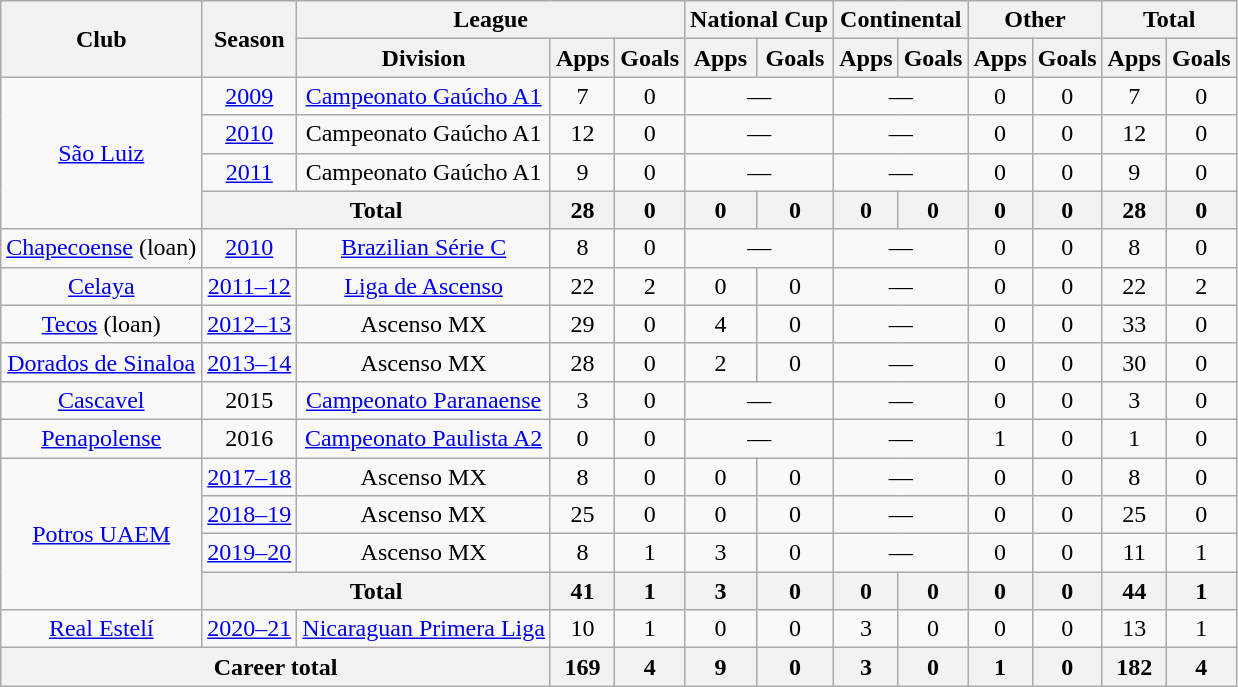<table class="wikitable" style="text-align:center">
<tr>
<th rowspan="2">Club</th>
<th rowspan="2">Season</th>
<th colspan="3">League</th>
<th colspan="2">National Cup</th>
<th colspan="2">Continental</th>
<th colspan="2">Other</th>
<th colspan="2">Total</th>
</tr>
<tr>
<th>Division</th>
<th>Apps</th>
<th>Goals</th>
<th>Apps</th>
<th>Goals</th>
<th>Apps</th>
<th>Goals</th>
<th>Apps</th>
<th>Goals</th>
<th>Apps</th>
<th>Goals</th>
</tr>
<tr>
<td rowspan="4"><a href='#'>São Luiz</a></td>
<td><a href='#'>2009</a></td>
<td><a href='#'>Campeonato Gaúcho A1</a></td>
<td>7</td>
<td>0</td>
<td colspan="2">—</td>
<td colspan="2">—</td>
<td>0</td>
<td>0</td>
<td>7</td>
<td>0</td>
</tr>
<tr>
<td><a href='#'>2010</a></td>
<td>Campeonato Gaúcho A1</td>
<td>12</td>
<td>0</td>
<td colspan="2">—</td>
<td colspan="2">—</td>
<td>0</td>
<td>0</td>
<td>12</td>
<td>0</td>
</tr>
<tr>
<td><a href='#'>2011</a></td>
<td>Campeonato Gaúcho A1</td>
<td>9</td>
<td>0</td>
<td colspan="2">—</td>
<td colspan="2">—</td>
<td>0</td>
<td>0</td>
<td>9</td>
<td>0</td>
</tr>
<tr>
<th colspan="2">Total</th>
<th>28</th>
<th>0</th>
<th>0</th>
<th>0</th>
<th>0</th>
<th>0</th>
<th>0</th>
<th>0</th>
<th>28</th>
<th>0</th>
</tr>
<tr>
<td rowspan="1"><a href='#'>Chapecoense</a> (loan)</td>
<td><a href='#'>2010</a></td>
<td><a href='#'>Brazilian Série C</a></td>
<td>8</td>
<td>0</td>
<td colspan="2">—</td>
<td colspan="2">—</td>
<td>0</td>
<td>0</td>
<td>8</td>
<td>0</td>
</tr>
<tr>
<td rowspan="1"><a href='#'>Celaya</a></td>
<td><a href='#'>2011–12</a></td>
<td><a href='#'>Liga de Ascenso</a></td>
<td>22</td>
<td>2</td>
<td>0</td>
<td>0</td>
<td colspan="2">—</td>
<td>0</td>
<td>0</td>
<td>22</td>
<td>2</td>
</tr>
<tr>
<td rowspan="1"><a href='#'>Tecos</a> (loan)</td>
<td><a href='#'>2012–13</a></td>
<td>Ascenso MX</td>
<td>29</td>
<td>0</td>
<td>4</td>
<td>0</td>
<td colspan="2">—</td>
<td>0</td>
<td>0</td>
<td>33</td>
<td>0</td>
</tr>
<tr>
<td rowspan="1"><a href='#'>Dorados de Sinaloa</a></td>
<td><a href='#'>2013–14</a></td>
<td>Ascenso MX</td>
<td>28</td>
<td>0</td>
<td>2</td>
<td>0</td>
<td colspan="2">—</td>
<td>0</td>
<td>0</td>
<td>30</td>
<td>0</td>
</tr>
<tr>
<td rowspan="1"><a href='#'>Cascavel</a></td>
<td>2015</td>
<td><a href='#'>Campeonato Paranaense</a></td>
<td>3</td>
<td>0</td>
<td colspan="2">—</td>
<td colspan="2">—</td>
<td>0</td>
<td>0</td>
<td>3</td>
<td>0</td>
</tr>
<tr>
<td rowspan="1"><a href='#'>Penapolense</a></td>
<td>2016</td>
<td><a href='#'>Campeonato Paulista A2</a></td>
<td>0</td>
<td>0</td>
<td colspan="2">—</td>
<td colspan="2">—</td>
<td>1</td>
<td>0</td>
<td>1</td>
<td>0</td>
</tr>
<tr>
<td rowspan="4"><a href='#'>Potros UAEM</a></td>
<td><a href='#'>2017–18</a></td>
<td>Ascenso MX</td>
<td>8</td>
<td>0</td>
<td>0</td>
<td>0</td>
<td colspan="2">—</td>
<td>0</td>
<td>0</td>
<td>8</td>
<td>0</td>
</tr>
<tr>
<td><a href='#'>2018–19</a></td>
<td>Ascenso MX</td>
<td>25</td>
<td>0</td>
<td>0</td>
<td>0</td>
<td colspan="2">—</td>
<td>0</td>
<td>0</td>
<td>25</td>
<td>0</td>
</tr>
<tr>
<td><a href='#'>2019–20</a></td>
<td>Ascenso MX</td>
<td>8</td>
<td>1</td>
<td>3</td>
<td>0</td>
<td colspan="2">—</td>
<td>0</td>
<td>0</td>
<td>11</td>
<td>1</td>
</tr>
<tr>
<th colspan="2">Total</th>
<th>41</th>
<th>1</th>
<th>3</th>
<th>0</th>
<th>0</th>
<th>0</th>
<th>0</th>
<th>0</th>
<th>44</th>
<th>1</th>
</tr>
<tr>
<td rowspan="1"><a href='#'>Real Estelí</a></td>
<td><a href='#'>2020–21</a></td>
<td><a href='#'>Nicaraguan Primera Liga</a></td>
<td>10</td>
<td>1</td>
<td>0</td>
<td>0</td>
<td>3</td>
<td>0</td>
<td>0</td>
<td>0</td>
<td>13</td>
<td>1</td>
</tr>
<tr>
<th colspan="3">Career total</th>
<th>169</th>
<th>4</th>
<th>9</th>
<th>0</th>
<th>3</th>
<th>0</th>
<th>1</th>
<th>0</th>
<th>182</th>
<th>4</th>
</tr>
</table>
